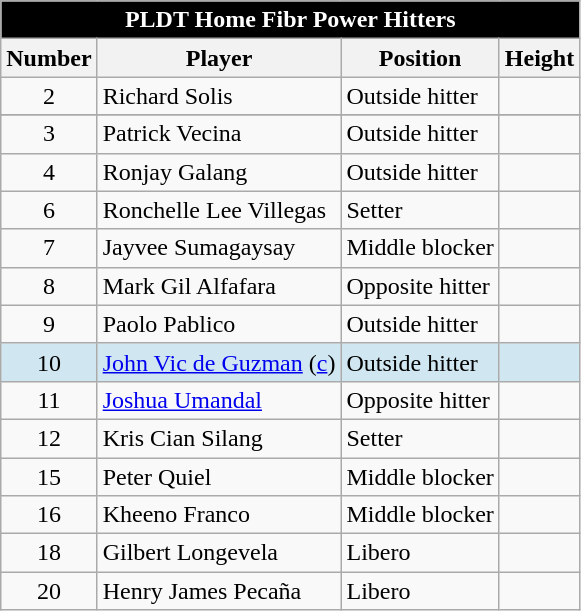<table class="wikitable sortable" style="text-align: left">
<tr>
<th colspan="4" style="background: black; color:white; text-align: center"><strong>PLDT Home Fibr Power Hitters</strong></th>
</tr>
<tr style="background:#FFFFFF;">
<th width:25px>Number</th>
<th width:300px>Player</th>
<th width:110px>Position</th>
<th width:110px>Height</th>
</tr>
<tr>
<td align=center>2</td>
<td> Richard Solis</td>
<td>Outside hitter</td>
<td></td>
</tr>
<tr>
</tr>
<tr>
<td align=center>3</td>
<td> Patrick Vecina</td>
<td>Outside hitter</td>
<td></td>
</tr>
<tr>
<td align=center>4</td>
<td> Ronjay Galang</td>
<td>Outside hitter</td>
<td></td>
</tr>
<tr>
<td align=center>6</td>
<td> Ronchelle Lee Villegas</td>
<td>Setter</td>
<td></td>
</tr>
<tr>
<td align=center>7</td>
<td> Jayvee Sumagaysay</td>
<td>Middle blocker</td>
<td></td>
</tr>
<tr>
<td align=center>8</td>
<td> Mark Gil Alfafara</td>
<td>Opposite hitter</td>
<td></td>
</tr>
<tr>
<td align=center>9</td>
<td> Paolo Pablico</td>
<td>Outside hitter</td>
<td></td>
</tr>
<tr bgcolor=#D0E6F>
<td align=center>10</td>
<td> <a href='#'>John Vic de Guzman</a> (<a href='#'>c</a>)</td>
<td>Outside hitter</td>
<td></td>
</tr>
<tr>
<td align=center>11</td>
<td> <a href='#'>Joshua Umandal</a></td>
<td>Opposite hitter</td>
<td></td>
</tr>
<tr>
<td align=center>12</td>
<td> Kris Cian Silang</td>
<td>Setter</td>
<td></td>
</tr>
<tr>
<td align=center>15</td>
<td> Peter Quiel</td>
<td>Middle blocker</td>
<td></td>
</tr>
<tr>
<td align=center>16</td>
<td> Kheeno Franco</td>
<td>Middle blocker</td>
<td></td>
</tr>
<tr>
<td align=center>18</td>
<td> Gilbert Longevela</td>
<td>Libero</td>
<td></td>
</tr>
<tr>
<td align=center>20</td>
<td> Henry James Pecaña</td>
<td>Libero</td>
<td></td>
</tr>
</table>
